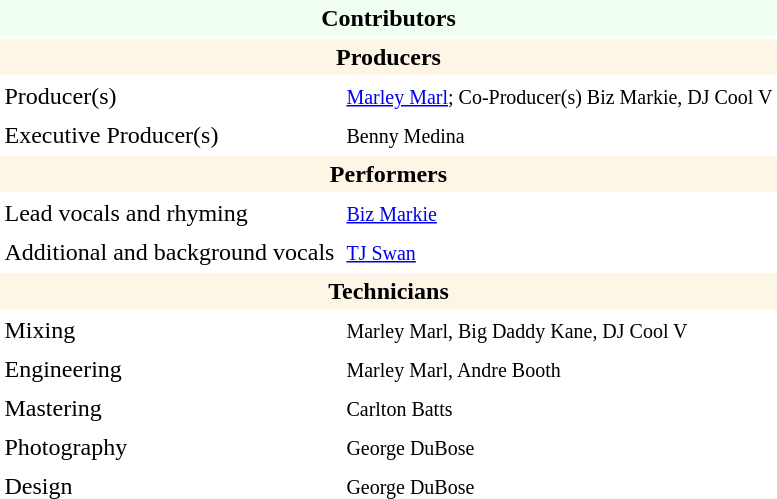<table cellpadding="3" align="all" border:3px solid;">
<tr>
<td align="center" bgcolor="honeydew" colspan="2"><strong>Contributors</strong></td>
</tr>
<tr>
<th align="center" bgcolor="oldlace" colspan="2"><strong>Producers</strong></th>
</tr>
<tr>
<td>Producer(s)</td>
<td><small><a href='#'>Marley Marl</a>; Co-Producer(s) Biz Markie, DJ Cool V</small></td>
</tr>
<tr>
<td>Executive Producer(s)</td>
<td><small>Benny Medina</small></td>
</tr>
<tr>
<th align="center" bgcolor="oldlace" colspan="2"><strong>Performers</strong></th>
</tr>
<tr>
<td>Lead vocals and rhyming</td>
<td><small><a href='#'>Biz Markie</a></small></td>
</tr>
<tr>
<td>Additional and background vocals</td>
<td><small><a href='#'>TJ Swan</a></small></td>
</tr>
<tr>
<th align="center" bgcolor="oldlace" colspan="2"><strong>Technicians</strong></th>
</tr>
<tr>
<td>Mixing</td>
<td><small>Marley Marl, Big Daddy Kane, DJ Cool V</small></td>
</tr>
<tr>
<td>Engineering</td>
<td><small>Marley Marl, Andre Booth</small></td>
</tr>
<tr>
<td>Mastering</td>
<td><small>Carlton Batts</small></td>
</tr>
<tr>
<td>Photography</td>
<td><small>George DuBose</small></td>
</tr>
<tr>
<td>Design</td>
<td><small>George DuBose</small></td>
</tr>
<tr>
</tr>
</table>
